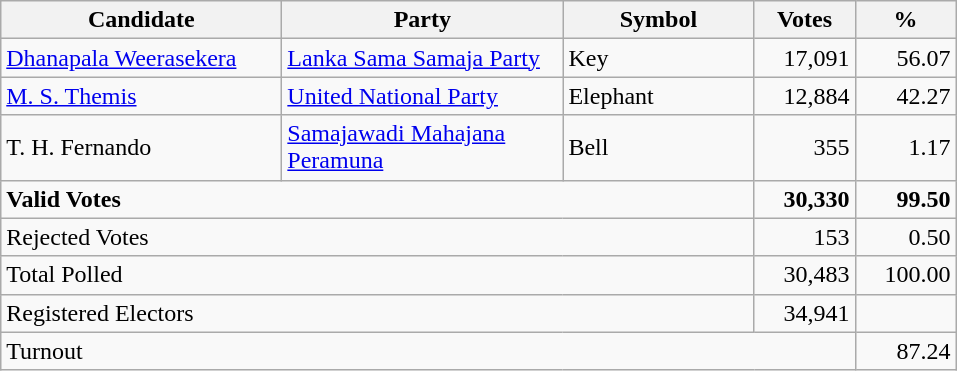<table class="wikitable" border="1" style="text-align:right;">
<tr>
<th align=left width="180">Candidate</th>
<th align=left width="180">Party</th>
<th align=left width="120">Symbol</th>
<th align=left width="60">Votes</th>
<th align=left width="60">%</th>
</tr>
<tr>
<td align=left><a href='#'>Dhanapala Weerasekera</a></td>
<td align=left><a href='#'>Lanka Sama Samaja Party</a></td>
<td align=left>Key</td>
<td align=right>17,091</td>
<td align=right>56.07</td>
</tr>
<tr>
<td align=left><a href='#'>M. S. Themis</a></td>
<td align=left><a href='#'>United National Party</a></td>
<td align=left>Elephant</td>
<td align=right>12,884</td>
<td align=right>42.27</td>
</tr>
<tr>
<td align=left>T. H. Fernando</td>
<td align=left><a href='#'>Samajawadi Mahajana Peramuna</a></td>
<td align=left>Bell</td>
<td align=right>355</td>
<td align=right>1.17</td>
</tr>
<tr>
<td align=left colspan=3><strong>Valid Votes</strong></td>
<td align=right><strong>30,330</strong></td>
<td align=right><strong>99.50</strong></td>
</tr>
<tr>
<td align=left colspan=3>Rejected Votes</td>
<td align=right>153</td>
<td align=right>0.50</td>
</tr>
<tr>
<td align=left colspan=3>Total Polled</td>
<td align=right>30,483</td>
<td align=right>100.00</td>
</tr>
<tr>
<td align=left colspan=3>Registered Electors</td>
<td align=right>34,941</td>
<td></td>
</tr>
<tr>
<td align=left colspan=4>Turnout</td>
<td align=right>87.24</td>
</tr>
</table>
